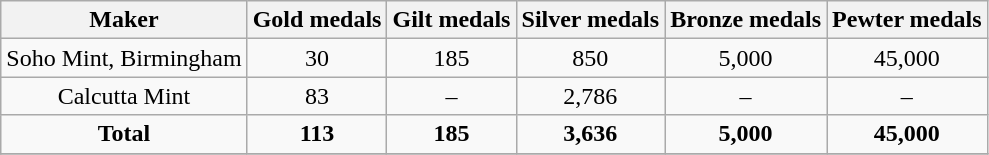<table class="wikitable" border="1">
<tr>
<th>Maker</th>
<th>Gold medals</th>
<th>Gilt medals</th>
<th>Silver medals</th>
<th>Bronze medals</th>
<th>Pewter medals</th>
</tr>
<tr>
<td align=center>Soho Mint, Birmingham</td>
<td align=center>30</td>
<td align=center>185</td>
<td align=center>850</td>
<td align=center>5,000</td>
<td align=center>45,000</td>
</tr>
<tr>
<td align=center>Calcutta Mint</td>
<td align=center>83</td>
<td align=center>–</td>
<td align=center>2,786</td>
<td align=center>–</td>
<td align=center>–</td>
</tr>
<tr>
<td align=center><strong>Total</strong></td>
<td align=center><strong>113</strong></td>
<td align=center><strong>185</strong></td>
<td align=center><strong>3,636</strong></td>
<td align=center><strong>5,000</strong></td>
<td align=center><strong>45,000</strong></td>
</tr>
<tr>
</tr>
</table>
